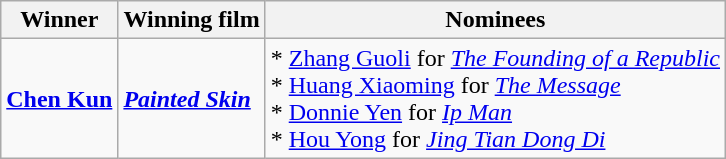<table class="wikitable">
<tr>
<th>Winner</th>
<th>Winning film</th>
<th>Nominees</th>
</tr>
<tr>
<td><strong><a href='#'>Chen Kun</a></strong></td>
<td><strong><em><a href='#'>Painted Skin</a></em></strong></td>
<td>* <a href='#'>Zhang Guoli</a> for <em><a href='#'>The Founding of a Republic</a></em><br> * <a href='#'>Huang Xiaoming</a> for <em><a href='#'>The Message</a></em><br> * <a href='#'>Donnie Yen</a> for <em><a href='#'>Ip Man</a></em><br> * <a href='#'>Hou Yong</a> for <em><a href='#'>Jing Tian Dong Di</a></em></td>
</tr>
</table>
